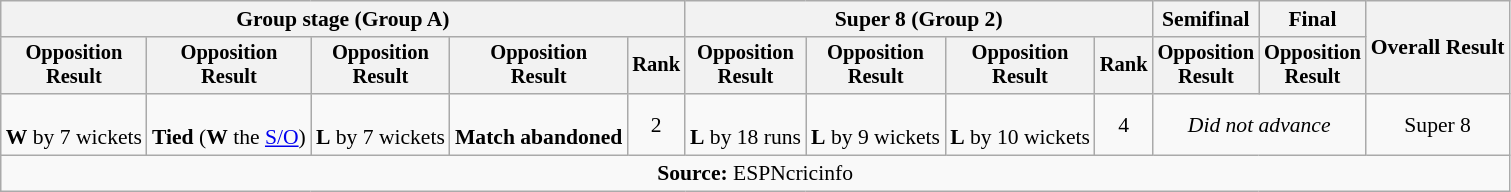<table class=wikitable style=font-size:90%;text-align:center>
<tr>
<th colspan=5>Group stage (Group A)</th>
<th colspan=4>Super 8 (Group 2)</th>
<th>Semifinal</th>
<th>Final</th>
<th rowspan=2>Overall Result</th>
</tr>
<tr style=font-size:95%>
<th>Opposition<br>Result</th>
<th>Opposition<br>Result</th>
<th>Opposition<br>Result</th>
<th>Opposition<br>Result</th>
<th>Rank</th>
<th>Opposition<br>Result</th>
<th>Opposition<br>Result</th>
<th>Opposition<br>Result</th>
<th>Rank</th>
<th>Opposition<br>Result</th>
<th>Opposition<br>Result</th>
</tr>
<tr>
<td><br><strong>W</strong> by 7 wickets</td>
<td><br><strong>Tied</strong> (<strong>W</strong> the <a href='#'>S/O</a>)</td>
<td><br><strong>L</strong> by 7 wickets</td>
<td><br><strong>Match abandoned</strong></td>
<td>2</td>
<td><br><strong>L</strong> by 18 runs</td>
<td><br><strong>L</strong> by 9 wickets</td>
<td><br><strong>L</strong> by 10 wickets</td>
<td>4</td>
<td colspan="2"><em>Did not advance</em></td>
<td>Super 8</td>
</tr>
<tr>
<td colspan="14"><strong>Source:</strong> ESPNcricinfo</td>
</tr>
</table>
